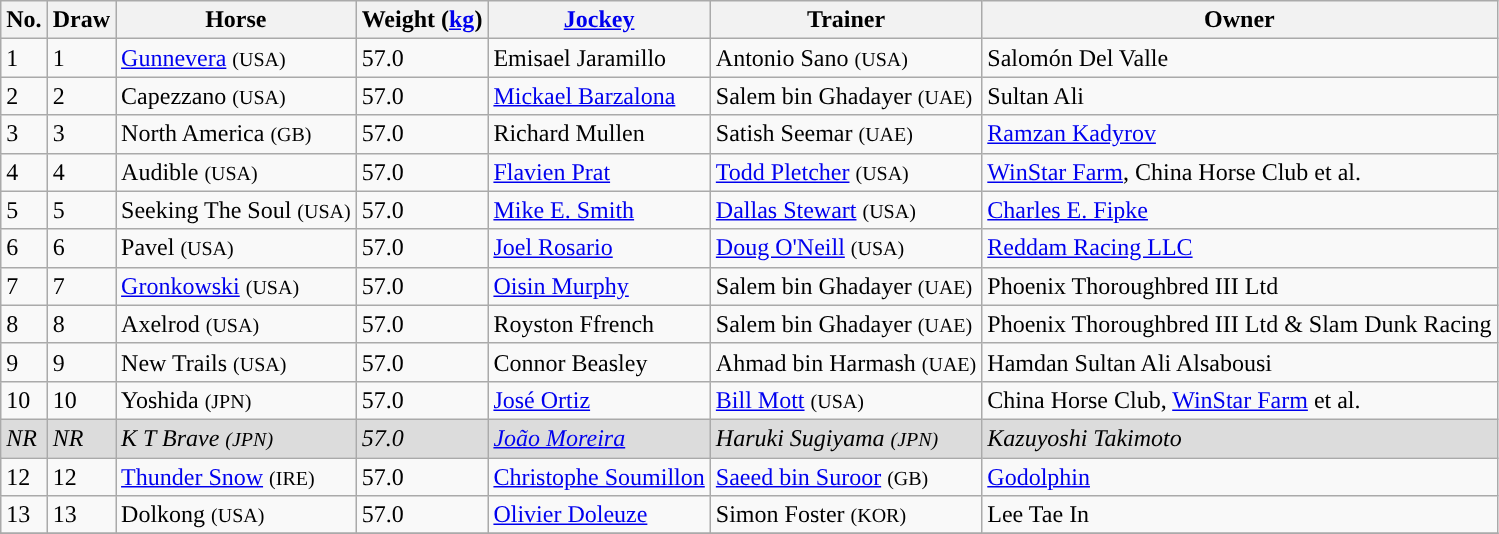<table class="wikitable sortable">
<tr>
<th>No.</th>
<th>Draw</th>
<th>Horse</th>
<th>Weight (<a href='#'>kg</a>)</th>
<th><a href='#'>Jockey</a></th>
<th>Trainer</th>
<th>Owner</th>
</tr>
<tr>
<td>1</td>
<td>1</td>
<td><a href='#'>Gunnevera</a> <small>(USA)</small></td>
<td>57.0</td>
<td>Emisael Jaramillo</td>
<td>Antonio Sano <small>(USA)</small></td>
<td>Salomón Del Valle</td>
</tr>
<tr>
<td>2</td>
<td>2</td>
<td>Capezzano <small>(USA)</small></td>
<td>57.0</td>
<td><a href='#'>Mickael Barzalona</a></td>
<td>Salem bin Ghadayer <small>(UAE)</small></td>
<td>Sultan Ali</td>
</tr>
<tr>
<td>3</td>
<td>3</td>
<td>North America <small>(GB)</small></td>
<td>57.0</td>
<td>Richard Mullen</td>
<td>Satish Seemar <small>(UAE)</small></td>
<td><a href='#'>Ramzan Kadyrov</a></td>
</tr>
<tr>
<td>4</td>
<td>4</td>
<td>Audible <small>(USA)</small></td>
<td>57.0</td>
<td><a href='#'>Flavien Prat</a></td>
<td><a href='#'>Todd Pletcher</a> <small>(USA)</small></td>
<td><a href='#'>WinStar Farm</a>, China Horse Club et al.</td>
</tr>
<tr>
<td>5</td>
<td>5</td>
<td>Seeking The Soul <small>(USA)</small></td>
<td>57.0</td>
<td><a href='#'>Mike E. Smith</a></td>
<td><a href='#'>Dallas Stewart</a> <small>(USA)</small></td>
<td><a href='#'>Charles E. Fipke</a></td>
</tr>
<tr>
<td>6</td>
<td>6</td>
<td>Pavel <small>(USA)</small></td>
<td>57.0</td>
<td><a href='#'>Joel Rosario</a></td>
<td><a href='#'>Doug O'Neill</a> <small>(USA)</small></td>
<td><a href='#'>Reddam Racing LLC</a></td>
</tr>
<tr>
<td>7</td>
<td>7</td>
<td><a href='#'>Gronkowski</a> <small>(USA)</small></td>
<td>57.0</td>
<td><a href='#'>Oisin Murphy</a></td>
<td>Salem bin Ghadayer <small>(UAE)</small></td>
<td>Phoenix Thoroughbred III Ltd</td>
</tr>
<tr>
<td>8</td>
<td>8</td>
<td>Axelrod <small>(USA)</small></td>
<td>57.0</td>
<td>Royston Ffrench</td>
<td>Salem bin Ghadayer <small>(UAE)</small></td>
<td>Phoenix Thoroughbred III Ltd & Slam Dunk Racing</td>
</tr>
<tr>
<td>9</td>
<td>9</td>
<td>New Trails <small>(USA)</small></td>
<td>57.0</td>
<td>Connor Beasley</td>
<td>Ahmad bin Harmash <small>(UAE)</small></td>
<td>Hamdan Sultan Ali Alsabousi</td>
</tr>
<tr>
<td>10</td>
<td>10</td>
<td>Yoshida <small>(JPN)</small></td>
<td>57.0</td>
<td><a href='#'>José Ortiz</a></td>
<td><a href='#'>Bill Mott</a> <small>(USA)</small></td>
<td>China Horse Club, <a href='#'>WinStar Farm</a> et al.</td>
</tr>
<tr style="background:#DCDCDC">
<td><em>NR</em></td>
<td><em>NR</em></td>
<td><em>K T Brave <small>(JPN)</small></em></td>
<td><em>57.0</em></td>
<td><em><a href='#'>João Moreira</a></em></td>
<td><em>Haruki Sugiyama <small>(JPN)</small></em></td>
<td><em>Kazuyoshi Takimoto</em></td>
</tr>
<tr>
<td>12</td>
<td>12</td>
<td><a href='#'>Thunder Snow</a> <small>(IRE)</small></td>
<td>57.0</td>
<td><a href='#'>Christophe Soumillon</a></td>
<td><a href='#'>Saeed bin Suroor</a> <small>(GB)</small></td>
<td><a href='#'>Godolphin</a></td>
</tr>
<tr>
<td>13</td>
<td>13</td>
<td>Dolkong <small>(USA)</small></td>
<td>57.0</td>
<td><a href='#'>Olivier Doleuze</a></td>
<td>Simon Foster <small>(KOR)</small></td>
<td>Lee Tae In</td>
</tr>
<tr>
</tr>
</table>
